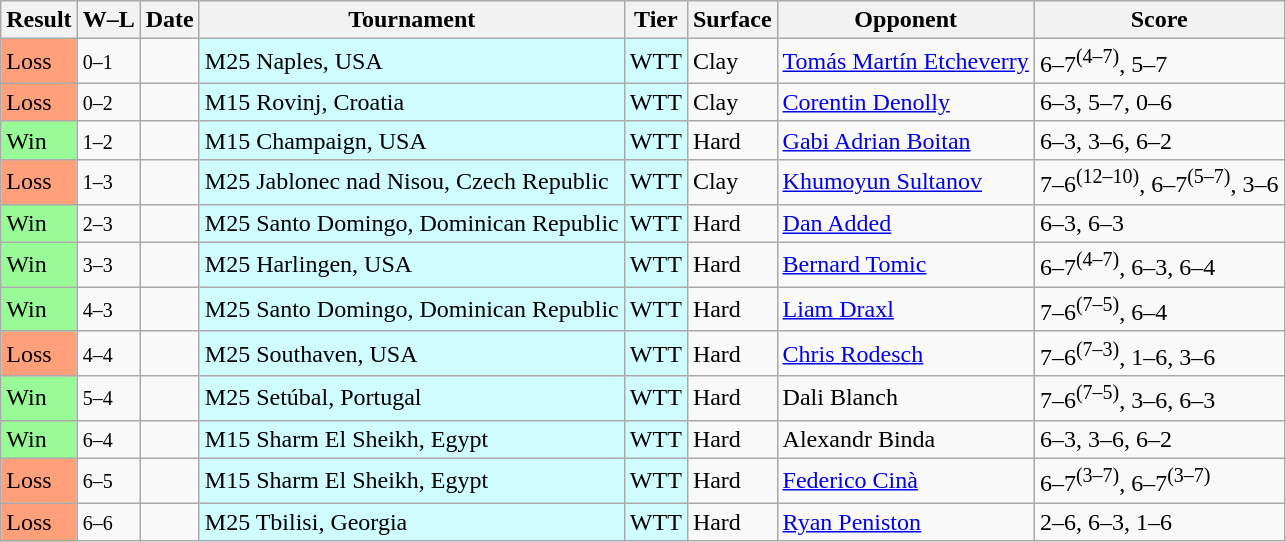<table class="sortable wikitable">
<tr>
<th>Result</th>
<th class="unsortable">W–L</th>
<th>Date</th>
<th>Tournament</th>
<th>Tier</th>
<th>Surface</th>
<th>Opponent</th>
<th class="unsortable">Score</th>
</tr>
<tr>
<td bgcolor=FFA07A>Loss</td>
<td><small>0–1</small></td>
<td></td>
<td style="background:#cffcff;">M25 Naples, USA</td>
<td style="background:#cffcff;">WTT</td>
<td>Clay</td>
<td> <a href='#'>Tomás Martín Etcheverry</a></td>
<td>6–7<sup>(4–7)</sup>, 5–7</td>
</tr>
<tr>
<td bgcolor=FFA07A>Loss</td>
<td><small>0–2</small></td>
<td></td>
<td style="background:#cffcff;">M15 Rovinj, Croatia</td>
<td style="background:#cffcff;">WTT</td>
<td>Clay</td>
<td> <a href='#'>Corentin Denolly</a></td>
<td>6–3, 5–7, 0–6</td>
</tr>
<tr>
<td bgcolor=98FB98>Win</td>
<td><small>1–2</small></td>
<td></td>
<td style="background:#cffcff;">M15 Champaign, USA</td>
<td style="background:#cffcff;">WTT</td>
<td>Hard</td>
<td> <a href='#'>Gabi Adrian Boitan</a></td>
<td>6–3, 3–6, 6–2</td>
</tr>
<tr>
<td bgcolor=FFA07A>Loss</td>
<td><small>1–3</small></td>
<td></td>
<td style="background:#cffcff;">M25 Jablonec nad Nisou, Czech Republic</td>
<td style="background:#cffcff;">WTT</td>
<td>Clay</td>
<td> <a href='#'>Khumoyun Sultanov</a></td>
<td>7–6<sup>(12–10)</sup>, 6–7<sup>(5–7)</sup>, 3–6</td>
</tr>
<tr>
<td bgcolor=98FB98>Win</td>
<td><small>2–3</small></td>
<td></td>
<td style="background:#cffcff;">M25 Santo Domingo, Dominican Republic</td>
<td style="background:#cffcff;">WTT</td>
<td>Hard</td>
<td> <a href='#'>Dan Added</a></td>
<td>6–3, 6–3</td>
</tr>
<tr>
<td bgcolor=98FB98>Win</td>
<td><small>3–3</small></td>
<td></td>
<td style="background:#cffcff;">M25 Harlingen, USA</td>
<td style="background:#cffcff;">WTT</td>
<td>Hard</td>
<td> <a href='#'>Bernard Tomic</a></td>
<td>6–7<sup>(4–7)</sup>, 6–3, 6–4</td>
</tr>
<tr>
<td bgcolor=98FB98>Win</td>
<td><small>4–3</small></td>
<td></td>
<td style="background:#cffcff;">M25 Santo Domingo, Dominican Republic</td>
<td style="background:#cffcff;">WTT</td>
<td>Hard</td>
<td> <a href='#'>Liam Draxl</a></td>
<td>7–6<sup>(7–5)</sup>, 6–4</td>
</tr>
<tr>
<td bgcolor=FFA07A>Loss</td>
<td><small>4–4</small></td>
<td></td>
<td style="background:#cffcff;">M25 Southaven, USA</td>
<td style="background:#cffcff;">WTT</td>
<td>Hard</td>
<td> <a href='#'>Chris Rodesch</a></td>
<td>7–6<sup>(7–3)</sup>, 1–6, 3–6</td>
</tr>
<tr>
<td bgcolor=98FB98>Win</td>
<td><small>5–4</small></td>
<td></td>
<td style="background:#cffcff;">M25 Setúbal, Portugal</td>
<td style="background:#cffcff;">WTT</td>
<td>Hard</td>
<td> Dali Blanch</td>
<td>7–6<sup>(7–5)</sup>, 3–6, 6–3</td>
</tr>
<tr>
<td bgcolor=98FB98>Win</td>
<td><small>6–4</small></td>
<td></td>
<td style="background:#cffcff;">M15 Sharm El Sheikh, Egypt</td>
<td style="background:#cffcff;">WTT</td>
<td>Hard</td>
<td> Alexandr Binda</td>
<td>6–3, 3–6, 6–2</td>
</tr>
<tr>
<td bgcolor=FFA07A>Loss</td>
<td><small>6–5</small></td>
<td></td>
<td style="background:#cffcff;">M15 Sharm El Sheikh, Egypt</td>
<td style="background:#cffcff;">WTT</td>
<td>Hard</td>
<td> <a href='#'>Federico Cinà</a></td>
<td>6–7<sup>(3–7)</sup>, 6–7<sup>(3–7)</sup></td>
</tr>
<tr>
<td bgcolor=FFA07A>Loss</td>
<td><small>6–6</small></td>
<td></td>
<td style="background:#cffcff;">M25 Tbilisi, Georgia</td>
<td style="background:#cffcff;">WTT</td>
<td>Hard</td>
<td> <a href='#'>Ryan Peniston</a></td>
<td>2–6, 6–3, 1–6</td>
</tr>
</table>
